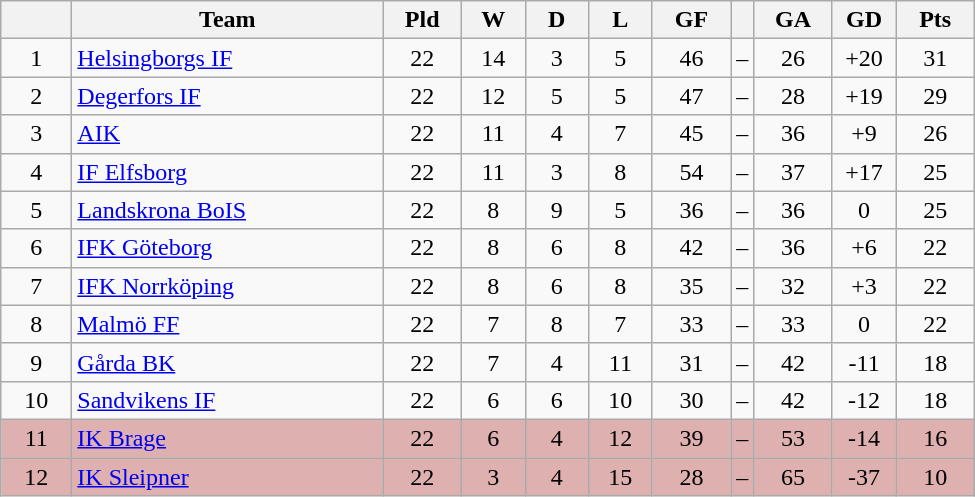<table class="wikitable" style="text-align: center;">
<tr>
<th style="width: 40px;"></th>
<th style="width: 200px;">Team</th>
<th style="width: 45px;">Pld</th>
<th style="width: 35px;">W</th>
<th style="width: 35px;">D</th>
<th style="width: 35px;">L</th>
<th style="width: 45px;">GF</th>
<th></th>
<th style="width: 45px;">GA</th>
<th style="width: 35px;">GD</th>
<th style="width: 45px;">Pts</th>
</tr>
<tr>
<td>1</td>
<td style="text-align: left;"><a href='#'>Helsingborgs IF</a></td>
<td>22</td>
<td>14</td>
<td>3</td>
<td>5</td>
<td>46</td>
<td>–</td>
<td>26</td>
<td>+20</td>
<td>31</td>
</tr>
<tr>
<td>2</td>
<td style="text-align: left;"><a href='#'>Degerfors IF</a></td>
<td>22</td>
<td>12</td>
<td>5</td>
<td>5</td>
<td>47</td>
<td>–</td>
<td>28</td>
<td>+19</td>
<td>29</td>
</tr>
<tr>
<td>3</td>
<td style="text-align: left;"><a href='#'>AIK</a></td>
<td>22</td>
<td>11</td>
<td>4</td>
<td>7</td>
<td>45</td>
<td>–</td>
<td>36</td>
<td>+9</td>
<td>26</td>
</tr>
<tr>
<td>4</td>
<td style="text-align: left;"><a href='#'>IF Elfsborg</a></td>
<td>22</td>
<td>11</td>
<td>3</td>
<td>8</td>
<td>54</td>
<td>–</td>
<td>37</td>
<td>+17</td>
<td>25</td>
</tr>
<tr>
<td>5</td>
<td style="text-align: left;"><a href='#'>Landskrona BoIS</a></td>
<td>22</td>
<td>8</td>
<td>9</td>
<td>5</td>
<td>36</td>
<td>–</td>
<td>36</td>
<td>0</td>
<td>25</td>
</tr>
<tr>
<td>6</td>
<td style="text-align: left;"><a href='#'>IFK Göteborg</a></td>
<td>22</td>
<td>8</td>
<td>6</td>
<td>8</td>
<td>42</td>
<td>–</td>
<td>36</td>
<td>+6</td>
<td>22</td>
</tr>
<tr>
<td>7</td>
<td style="text-align: left;"><a href='#'>IFK Norrköping</a></td>
<td>22</td>
<td>8</td>
<td>6</td>
<td>8</td>
<td>35</td>
<td>–</td>
<td>32</td>
<td>+3</td>
<td>22</td>
</tr>
<tr>
<td>8</td>
<td style="text-align: left;"><a href='#'>Malmö FF</a></td>
<td>22</td>
<td>7</td>
<td>8</td>
<td>7</td>
<td>33</td>
<td>–</td>
<td>33</td>
<td>0</td>
<td>22</td>
</tr>
<tr>
<td>9</td>
<td style="text-align: left;"><a href='#'>Gårda BK</a></td>
<td>22</td>
<td>7</td>
<td>4</td>
<td>11</td>
<td>31</td>
<td>–</td>
<td>42</td>
<td>-11</td>
<td>18</td>
</tr>
<tr>
<td>10</td>
<td style="text-align: left;"><a href='#'>Sandvikens IF</a></td>
<td>22</td>
<td>6</td>
<td>6</td>
<td>10</td>
<td>30</td>
<td>–</td>
<td>42</td>
<td>-12</td>
<td>18</td>
</tr>
<tr style="background: #deb0b0">
<td>11</td>
<td style="text-align: left;"><a href='#'>IK Brage</a></td>
<td>22</td>
<td>6</td>
<td>4</td>
<td>12</td>
<td>39</td>
<td>–</td>
<td>53</td>
<td>-14</td>
<td>16</td>
</tr>
<tr style="background: #deb0b0">
<td>12</td>
<td style="text-align: left;"><a href='#'>IK Sleipner</a></td>
<td>22</td>
<td>3</td>
<td>4</td>
<td>15</td>
<td>28</td>
<td>–</td>
<td>65</td>
<td>-37</td>
<td>10</td>
</tr>
</table>
